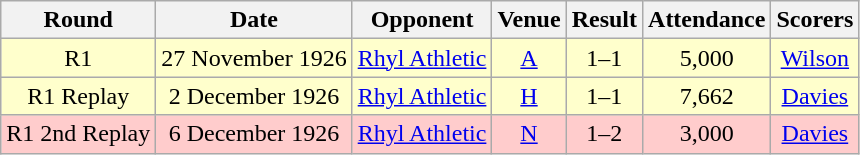<table class="wikitable" style="font-size:100%; text-align:center">
<tr>
<th>Round</th>
<th>Date</th>
<th>Opponent</th>
<th>Venue</th>
<th>Result</th>
<th>Attendance</th>
<th>Scorers</th>
</tr>
<tr style="background-color: #FFFFCC;">
<td>R1</td>
<td>27 November 1926</td>
<td><a href='#'>Rhyl Athletic</a></td>
<td><a href='#'>A</a></td>
<td>1–1</td>
<td>5,000</td>
<td><a href='#'>Wilson</a></td>
</tr>
<tr style="background-color: #FFFFCC;">
<td>R1 Replay</td>
<td>2 December 1926</td>
<td><a href='#'>Rhyl Athletic</a></td>
<td><a href='#'>H</a></td>
<td>1–1</td>
<td>7,662</td>
<td><a href='#'>Davies</a></td>
</tr>
<tr style="background-color: #FFCCCC;">
<td>R1 2nd Replay</td>
<td>6 December 1926</td>
<td><a href='#'>Rhyl Athletic</a></td>
<td><a href='#'>N</a></td>
<td>1–2</td>
<td>3,000</td>
<td><a href='#'>Davies</a></td>
</tr>
</table>
